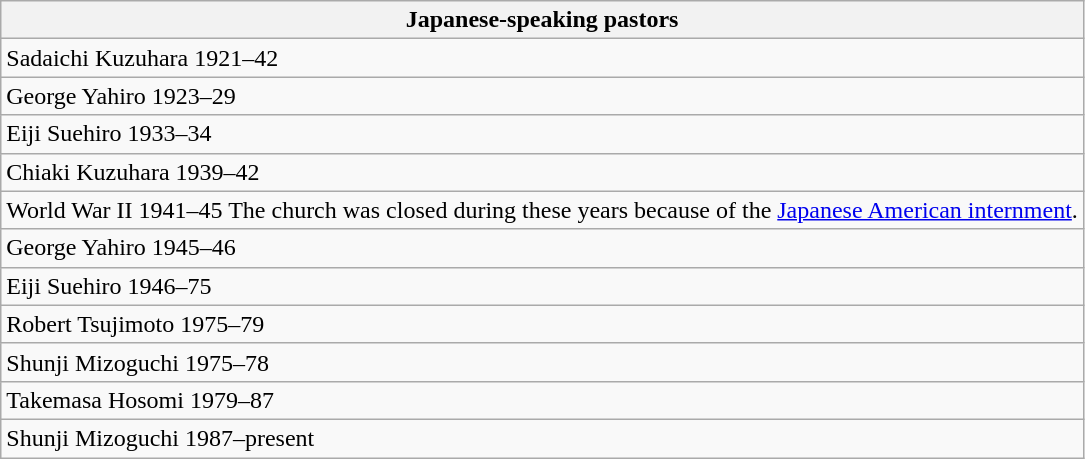<table class="wikitable">
<tr>
<th>Japanese-speaking pastors</th>
</tr>
<tr>
<td>Sadaichi Kuzuhara 1921–42</td>
</tr>
<tr>
<td>George Yahiro 1923–29</td>
</tr>
<tr>
<td>Eiji Suehiro 1933–34</td>
</tr>
<tr>
<td>Chiaki Kuzuhara 1939–42</td>
</tr>
<tr>
<td>World War II 1941–45 The church was closed during these years because of the <a href='#'>Japanese American internment</a>.</td>
</tr>
<tr>
<td>George Yahiro 1945–46</td>
</tr>
<tr>
<td>Eiji Suehiro 1946–75</td>
</tr>
<tr>
<td>Robert Tsujimoto 1975–79</td>
</tr>
<tr>
<td>Shunji Mizoguchi 1975–78</td>
</tr>
<tr>
<td>Takemasa Hosomi 1979–87</td>
</tr>
<tr>
<td>Shunji Mizoguchi 1987–present</td>
</tr>
</table>
